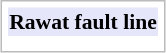<table style="margin:1em auto; padding:2px; border: 1px solid #BBB; text-align:center; font-size:90%">
<tr>
<th colspan="5" style="background:#E6E6FA">Rawat fault line</th>
</tr>
<tr>
<td></td>
<td></td>
<td></td>
<td></td>
</tr>
<tr>
</tr>
</table>
